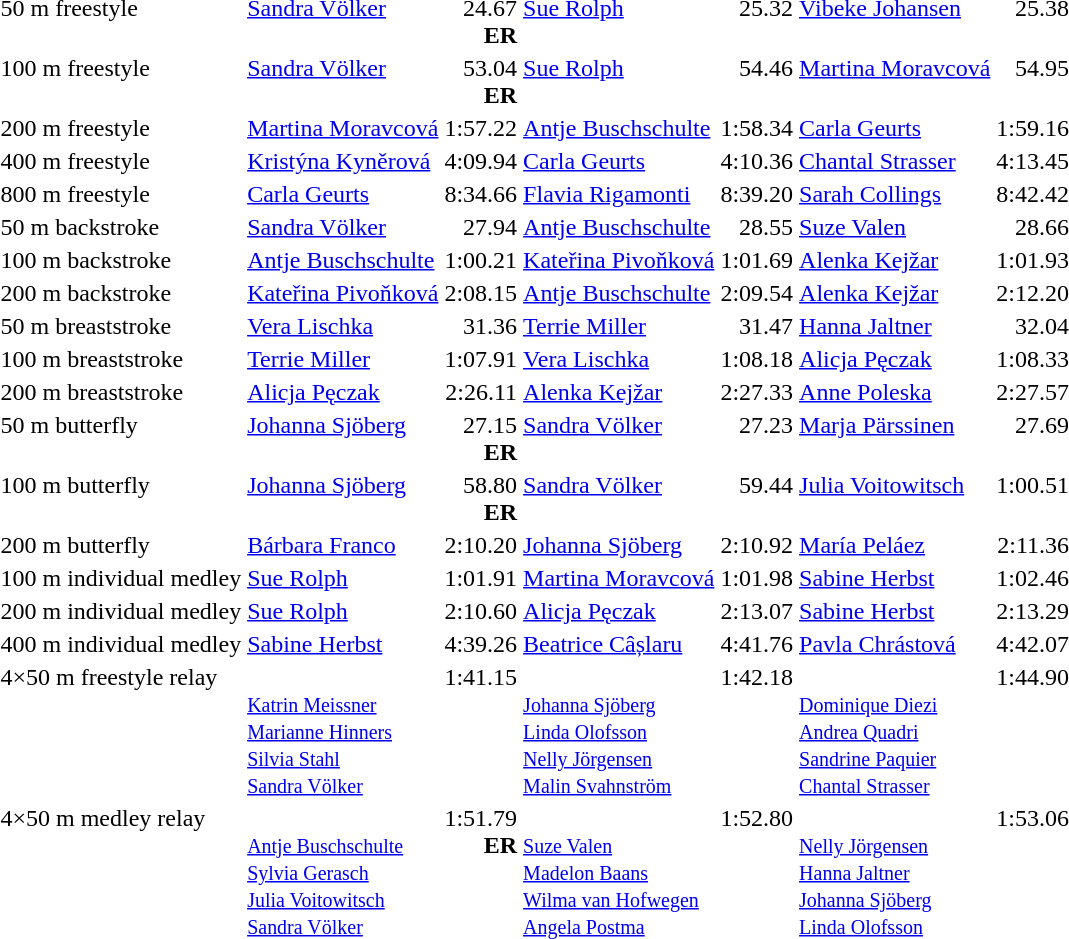<table>
<tr valign="top">
<td>50 m freestyle</td>
<td><a href='#'>Sandra Völker</a><br><small></small></td>
<td align=right>24.67<br><strong>ER</strong></td>
<td><a href='#'>Sue Rolph</a><br><small></small></td>
<td align=right>25.32</td>
<td><a href='#'>Vibeke Johansen</a><br><small></small></td>
<td align=right>25.38</td>
</tr>
<tr valign="top">
<td>100 m freestyle</td>
<td><a href='#'>Sandra Völker</a><br><small></small></td>
<td align=right>53.04<br><strong>ER</strong></td>
<td><a href='#'>Sue Rolph</a><br><small></small></td>
<td align=right>54.46</td>
<td><a href='#'>Martina Moravcová</a><br><small></small></td>
<td align=right>54.95</td>
</tr>
<tr valign="top">
<td>200 m freestyle</td>
<td><a href='#'>Martina Moravcová</a><br><small></small></td>
<td align=right>1:57.22</td>
<td><a href='#'>Antje Buschschulte</a><br><small></small></td>
<td align=right>1:58.34</td>
<td><a href='#'>Carla Geurts</a><br><small></small></td>
<td align=right>1:59.16</td>
</tr>
<tr valign="top">
<td>400 m freestyle</td>
<td><a href='#'>Kristýna Kyněrová</a><br><small></small></td>
<td align=right>4:09.94</td>
<td><a href='#'>Carla Geurts</a><br><small></small></td>
<td align=right>4:10.36</td>
<td><a href='#'>Chantal Strasser</a><br><small></small></td>
<td align=right>4:13.45</td>
</tr>
<tr valign="top">
<td>800 m freestyle</td>
<td><a href='#'>Carla Geurts</a><br><small></small></td>
<td align=right>8:34.66</td>
<td><a href='#'>Flavia Rigamonti</a><br><small></small></td>
<td align=right>8:39.20</td>
<td><a href='#'>Sarah Collings</a><br><small></small></td>
<td align=right>8:42.42</td>
</tr>
<tr valign="top">
<td>50 m backstroke</td>
<td><a href='#'>Sandra Völker</a><br><small></small></td>
<td align=right>27.94</td>
<td><a href='#'>Antje Buschschulte</a><br><small></small></td>
<td align=right>28.55</td>
<td><a href='#'>Suze Valen</a><br><small></small></td>
<td align=right>28.66</td>
</tr>
<tr valign="top">
<td>100 m backstroke</td>
<td><a href='#'>Antje Buschschulte</a><br><small></small></td>
<td align=right>1:00.21</td>
<td><a href='#'>Kateřina Pivoňková</a><br><small></small></td>
<td align=right>1:01.69</td>
<td><a href='#'>Alenka Kejžar</a><br><small></small></td>
<td align=right>1:01.93</td>
</tr>
<tr valign="top">
<td>200 m backstroke</td>
<td><a href='#'>Kateřina Pivoňková</a><br><small></small></td>
<td align=right>2:08.15</td>
<td><a href='#'>Antje Buschschulte</a><br><small></small></td>
<td align=right>2:09.54</td>
<td><a href='#'>Alenka Kejžar</a><br><small></small></td>
<td align=right>2:12.20</td>
</tr>
<tr valign="top">
<td>50 m breaststroke</td>
<td><a href='#'>Vera Lischka</a><br><small></small></td>
<td align=right>31.36</td>
<td><a href='#'>Terrie Miller</a><br><small></small></td>
<td align=right>31.47</td>
<td><a href='#'>Hanna Jaltner</a><br><small></small></td>
<td align=right>32.04</td>
</tr>
<tr valign="top">
<td>100 m breaststroke</td>
<td><a href='#'>Terrie Miller</a><br><small></small></td>
<td align=right>1:07.91</td>
<td><a href='#'>Vera Lischka</a><br><small></small></td>
<td align=right>1:08.18</td>
<td><a href='#'>Alicja Pęczak</a><br><small></small></td>
<td align=right>1:08.33</td>
</tr>
<tr valign="top">
<td>200 m breaststroke</td>
<td><a href='#'>Alicja Pęczak</a><br><small></small></td>
<td align=right>2:26.11</td>
<td><a href='#'>Alenka Kejžar</a><br><small></small></td>
<td align=right>2:27.33</td>
<td><a href='#'>Anne Poleska</a><br><small></small></td>
<td align=right>2:27.57</td>
</tr>
<tr valign="top">
<td>50 m butterfly</td>
<td><a href='#'>Johanna Sjöberg</a><br><small></small></td>
<td align=right>27.15<br><strong>ER</strong></td>
<td><a href='#'>Sandra Völker</a><br><small></small></td>
<td align=right>27.23</td>
<td><a href='#'>Marja Pärssinen</a><br><small></small></td>
<td align=right>27.69</td>
</tr>
<tr valign="top">
<td>100 m butterfly</td>
<td><a href='#'>Johanna Sjöberg</a><br><small></small></td>
<td align=right>58.80<br><strong>ER</strong></td>
<td><a href='#'>Sandra Völker</a><br><small></small></td>
<td align=right>59.44</td>
<td><a href='#'>Julia Voitowitsch</a><br><small></small></td>
<td align=right>1:00.51</td>
</tr>
<tr valign="top">
<td>200 m butterfly</td>
<td><a href='#'>Bárbara Franco</a><br><small></small></td>
<td align=right>2:10.20</td>
<td><a href='#'>Johanna Sjöberg</a><br><small></small></td>
<td align=right>2:10.92</td>
<td><a href='#'>María Peláez</a><br><small></small></td>
<td align=right>2:11.36</td>
</tr>
<tr valign="top">
<td>100 m individual medley</td>
<td><a href='#'>Sue Rolph</a><br><small></small></td>
<td align=right>1:01.91</td>
<td><a href='#'>Martina Moravcová</a><br><small></small></td>
<td align=right>1:01.98</td>
<td><a href='#'>Sabine Herbst</a><br><small></small></td>
<td align=right>1:02.46</td>
</tr>
<tr valign="top">
<td>200 m individual medley</td>
<td><a href='#'>Sue Rolph</a><br><small></small></td>
<td align=right>2:10.60</td>
<td><a href='#'>Alicja Pęczak</a><br><small></small></td>
<td align=right>2:13.07</td>
<td><a href='#'>Sabine Herbst</a><br><small></small></td>
<td align=right>2:13.29</td>
</tr>
<tr valign="top">
<td>400 m individual medley</td>
<td><a href='#'>Sabine Herbst</a><br><small></small></td>
<td align=right>4:39.26</td>
<td><a href='#'>Beatrice Câșlaru</a><br><small></small></td>
<td align=right>4:41.76</td>
<td><a href='#'>Pavla Chrástová</a><br><small></small></td>
<td align=right>4:42.07</td>
</tr>
<tr valign="top">
<td>4×50 m freestyle relay</td>
<td><br><small><a href='#'>Katrin Meissner</a><br><a href='#'>Marianne Hinners</a><br><a href='#'>Silvia Stahl</a><br><a href='#'>Sandra Völker</a></small></td>
<td align=right>1:41.15</td>
<td><br><small><a href='#'>Johanna Sjöberg</a><br><a href='#'>Linda Olofsson</a><br><a href='#'>Nelly Jörgensen</a><br><a href='#'>Malin Svahnström</a></small></td>
<td align=right>1:42.18</td>
<td><br><small><a href='#'>Dominique Diezi</a><br><a href='#'>Andrea Quadri</a><br><a href='#'>Sandrine Paquier</a><br><a href='#'>Chantal Strasser</a></small></td>
<td align=right>1:44.90</td>
</tr>
<tr valign="top">
<td>4×50 m medley relay</td>
<td> <br><small><a href='#'>Antje Buschschulte</a><br><a href='#'>Sylvia Gerasch</a><br><a href='#'>Julia Voitowitsch</a><br><a href='#'>Sandra Völker</a></small></td>
<td align=right>1:51.79<br><strong>ER</strong></td>
<td> <br><small><a href='#'>Suze Valen</a><br><a href='#'>Madelon Baans</a><br><a href='#'>Wilma van Hofwegen</a><br><a href='#'>Angela Postma</a></small></td>
<td align=right>1:52.80</td>
<td><br><small><a href='#'>Nelly Jörgensen</a><br><a href='#'>Hanna Jaltner</a><br><a href='#'>Johanna Sjöberg</a><br><a href='#'>Linda Olofsson</a></small></td>
<td align=right>1:53.06</td>
</tr>
</table>
